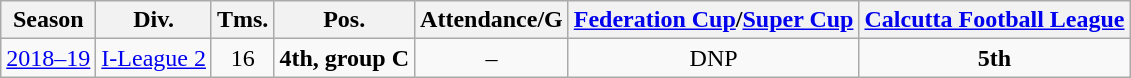<table class="wikitable" style="text-align:center">
<tr>
<th>Season</th>
<th>Div.</th>
<th>Tms.</th>
<th>Pos.</th>
<th>Attendance/G</th>
<th><a href='#'>Federation Cup</a><strong>/</strong><a href='#'>Super Cup</a></th>
<th><a href='#'>Calcutta Football League</a></th>
</tr>
<tr>
<td align=center><a href='#'>2018–19</a></td>
<td align=center><a href='#'>I-League 2</a></td>
<td align=center>16</td>
<td align=center><strong>4th, group C</strong></td>
<td align=center>–</td>
<td align=center>DNP</td>
<td align=center><strong>5th</strong></td>
</tr>
</table>
